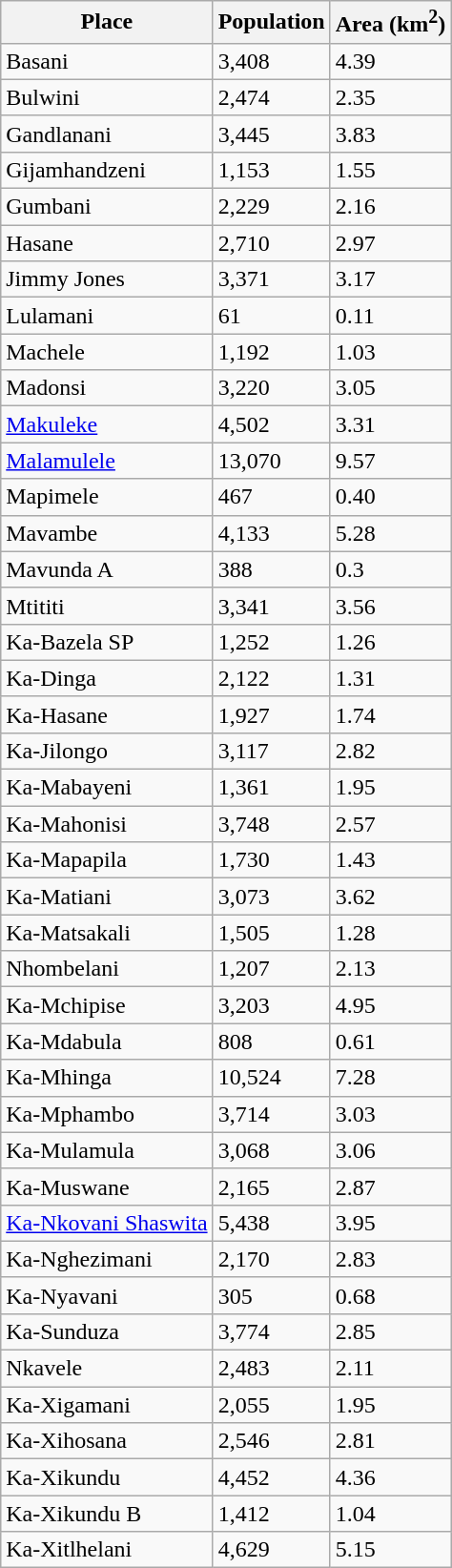<table class="wikitable sortable">
<tr>
<th>Place</th>
<th>Population</th>
<th>Area (km<sup>2</sup>)</th>
</tr>
<tr>
<td>Basani</td>
<td>3,408</td>
<td>4.39</td>
</tr>
<tr>
<td>Bulwini</td>
<td>2,474</td>
<td>2.35</td>
</tr>
<tr>
<td>Gandlanani</td>
<td>3,445</td>
<td>3.83</td>
</tr>
<tr>
<td>Gijamhandzeni</td>
<td>1,153</td>
<td>1.55</td>
</tr>
<tr>
<td>Gumbani</td>
<td>2,229</td>
<td>2.16</td>
</tr>
<tr>
<td>Hasane</td>
<td>2,710</td>
<td>2.97</td>
</tr>
<tr>
<td>Jimmy Jones</td>
<td>3,371</td>
<td>3.17</td>
</tr>
<tr>
<td>Lulamani</td>
<td>61</td>
<td>0.11</td>
</tr>
<tr>
<td>Machele</td>
<td>1,192</td>
<td>1.03</td>
</tr>
<tr>
<td>Madonsi</td>
<td>3,220</td>
<td>3.05</td>
</tr>
<tr>
<td><a href='#'>Makuleke</a></td>
<td>4,502</td>
<td>3.31</td>
</tr>
<tr>
<td><a href='#'>Malamulele</a></td>
<td>13,070</td>
<td>9.57</td>
</tr>
<tr>
<td>Mapimele</td>
<td>467</td>
<td>0.40</td>
</tr>
<tr>
<td>Mavambe</td>
<td>4,133</td>
<td>5.28</td>
</tr>
<tr>
<td>Mavunda A</td>
<td>388</td>
<td>0.3</td>
</tr>
<tr>
<td>Mtititi</td>
<td>3,341</td>
<td>3.56</td>
</tr>
<tr>
<td>Ka-Bazela SP</td>
<td>1,252</td>
<td>1.26</td>
</tr>
<tr>
<td>Ka-Dinga</td>
<td>2,122</td>
<td>1.31</td>
</tr>
<tr>
<td>Ka-Hasane</td>
<td>1,927</td>
<td>1.74</td>
</tr>
<tr>
<td>Ka-Jilongo</td>
<td>3,117</td>
<td>2.82</td>
</tr>
<tr>
<td>Ka-Mabayeni</td>
<td>1,361</td>
<td>1.95</td>
</tr>
<tr>
<td>Ka-Mahonisi</td>
<td>3,748</td>
<td>2.57</td>
</tr>
<tr>
<td>Ka-Mapapila</td>
<td>1,730</td>
<td>1.43</td>
</tr>
<tr>
<td>Ka-Matiani</td>
<td>3,073</td>
<td>3.62</td>
</tr>
<tr>
<td>Ka-Matsakali</td>
<td>1,505</td>
<td>1.28</td>
</tr>
<tr>
<td>Nhombelani</td>
<td>1,207</td>
<td>2.13</td>
</tr>
<tr>
<td>Ka-Mchipise</td>
<td>3,203</td>
<td>4.95</td>
</tr>
<tr>
<td>Ka-Mdabula</td>
<td>808</td>
<td>0.61</td>
</tr>
<tr>
<td>Ka-Mhinga</td>
<td>10,524</td>
<td>7.28</td>
</tr>
<tr>
<td>Ka-Mphambo</td>
<td>3,714</td>
<td>3.03</td>
</tr>
<tr>
<td>Ka-Mulamula</td>
<td>3,068</td>
<td>3.06</td>
</tr>
<tr>
<td>Ka-Muswane</td>
<td>2,165</td>
<td>2.87</td>
</tr>
<tr>
<td><a href='#'>Ka-Nkovani Shaswita</a></td>
<td>5,438</td>
<td>3.95</td>
</tr>
<tr>
<td>Ka-Nghezimani</td>
<td>2,170</td>
<td>2.83</td>
</tr>
<tr>
<td>Ka-Nyavani</td>
<td>305</td>
<td>0.68</td>
</tr>
<tr>
<td>Ka-Sunduza</td>
<td>3,774</td>
<td>2.85</td>
</tr>
<tr>
<td>Nkavele</td>
<td>2,483</td>
<td>2.11</td>
</tr>
<tr>
<td>Ka-Xigamani</td>
<td>2,055</td>
<td>1.95</td>
</tr>
<tr>
<td>Ka-Xihosana</td>
<td>2,546</td>
<td>2.81</td>
</tr>
<tr>
<td>Ka-Xikundu</td>
<td>4,452</td>
<td>4.36</td>
</tr>
<tr>
<td>Ka-Xikundu B</td>
<td>1,412</td>
<td>1.04</td>
</tr>
<tr>
<td>Ka-Xitlhelani</td>
<td>4,629</td>
<td>5.15</td>
</tr>
</table>
